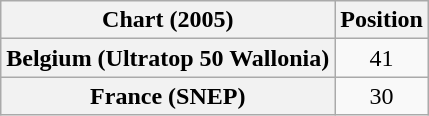<table class="wikitable sortable plainrowheaders" style="text-align:center">
<tr>
<th scope="col">Chart (2005)</th>
<th scope="col">Position</th>
</tr>
<tr>
<th scope="row">Belgium (Ultratop 50 Wallonia)</th>
<td>41</td>
</tr>
<tr>
<th scope="row">France (SNEP)</th>
<td>30</td>
</tr>
</table>
